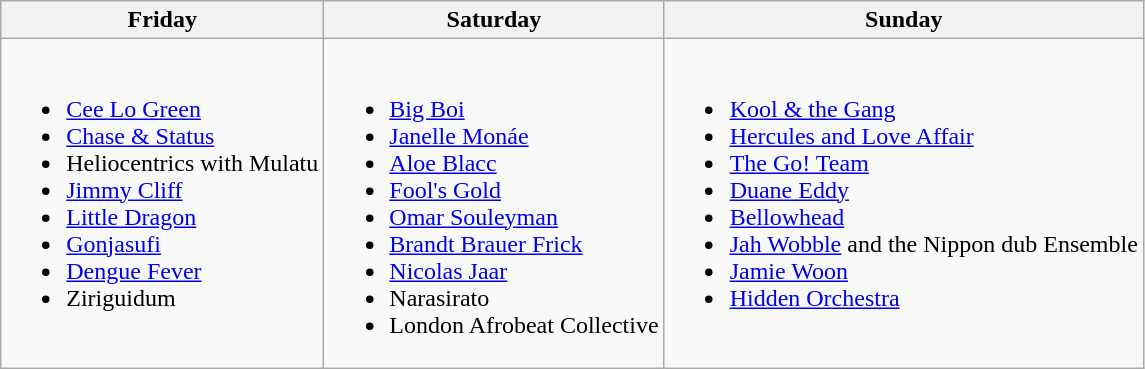<table class="wikitable">
<tr>
<th>Friday</th>
<th>Saturday</th>
<th>Sunday</th>
</tr>
<tr valign="top">
<td><br><ul><li><a href='#'>Cee Lo Green</a></li><li><a href='#'>Chase & Status</a></li><li>Heliocentrics with Mulatu</li><li><a href='#'>Jimmy Cliff</a></li><li><a href='#'>Little Dragon</a></li><li><a href='#'>Gonjasufi</a></li><li><a href='#'>Dengue Fever</a></li><li>Ziriguidum</li></ul></td>
<td><br><ul><li><a href='#'>Big Boi</a></li><li><a href='#'>Janelle Monáe</a></li><li><a href='#'>Aloe Blacc</a></li><li><a href='#'>Fool's Gold</a></li><li><a href='#'>Omar Souleyman</a></li><li><a href='#'>Brandt Brauer Frick</a></li><li><a href='#'>Nicolas Jaar</a></li><li>Narasirato</li><li>London Afrobeat Collective</li></ul></td>
<td><br><ul><li><a href='#'>Kool & the Gang</a></li><li><a href='#'>Hercules and Love Affair</a></li><li><a href='#'>The Go! Team</a></li><li><a href='#'>Duane Eddy</a></li><li><a href='#'>Bellowhead</a></li><li><a href='#'>Jah Wobble</a> and the Nippon dub Ensemble</li><li><a href='#'>Jamie Woon</a></li><li><a href='#'>Hidden Orchestra</a></li></ul></td>
</tr>
</table>
